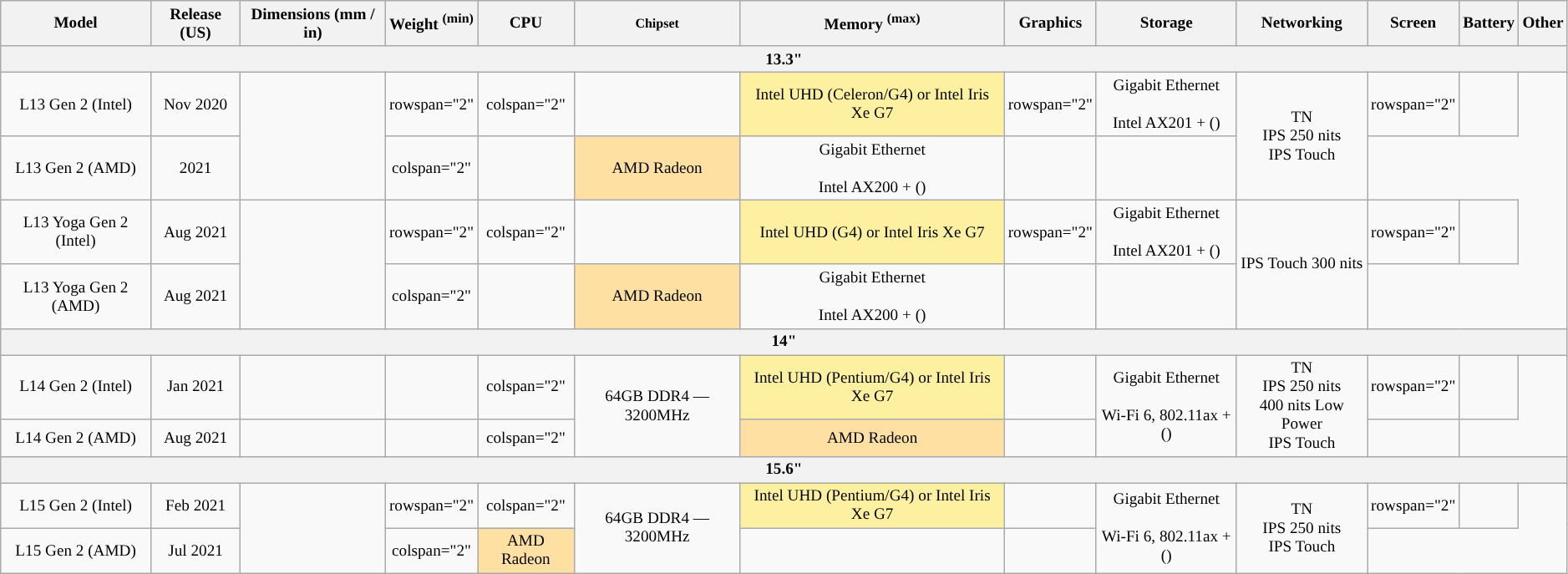<table class="wikitable" style="font-size: 80%; text-align: center; min-width: 80%;">
<tr>
<th>Model</th>
<th>Release (US)</th>
<th>Dimensions (mm / in)</th>
<th>Weight <sup>(min)</sup></th>
<th>CPU</th>
<th><small>Chipset</small></th>
<th>Memory <sup>(max)</sup></th>
<th>Graphics</th>
<th>Storage</th>
<th>Networking</th>
<th>Screen</th>
<th>Battery</th>
<th>Other</th>
</tr>
<tr>
<th colspan="13">13.3"</th>
</tr>
<tr>
<td>L13 Gen 2 (Intel)</td>
<td>Nov 2020</td>
<td rowspan="2"></td>
<td>rowspan="2" </td>
<td>colspan="2" </td>
<td></td>
<td style="background:#fdf1a1;">Intel UHD (Celeron/G4) or Intel Iris Xe G7</td>
<td>rowspan="2" </td>
<td> Gigabit Ethernet<br><br>Intel  AX201 +  ()<br><small></small></td>
<td rowspan="2" style="background:"> TN<br> IPS 250 nits<br> IPS Touch</td>
<td>rowspan="2" </td>
<td><br></td>
</tr>
<tr>
<td>L13 Gen 2 (AMD)</td>
<td>2021</td>
<td>colspan="2" </td>
<td></td>
<td style="background:#fee0a3;">AMD Radeon</td>
<td> Gigabit Ethernet<br><br>Intel  AX200 +  ()<br><small></small></td>
<td><br></td>
</tr>
<tr>
<td>L13 Yoga Gen 2 (Intel)</td>
<td>Aug 2021</td>
<td rowspan="2"></td>
<td>rowspan="2" </td>
<td>colspan="2" </td>
<td></td>
<td style="background:#fdf1a1;">Intel UHD (G4) or Intel Iris Xe G7</td>
<td>rowspan="2" </td>
<td> Gigabit Ethernet<br><br>Intel  AX201 +  ()<br><small></small></td>
<td rowspan="2" style="background:"> IPS Touch 300 nits</td>
<td>rowspan="2" </td>
<td><br></td>
</tr>
<tr>
<td>L13 Yoga Gen 2 (AMD)</td>
<td>Aug 2021</td>
<td>colspan="2" </td>
<td></td>
<td style="background:#fee0a3;">AMD Radeon</td>
<td> Gigabit Ethernet<br><br>Intel  AX200 +  ()<br><small></small></td>
<td><br></td>
</tr>
<tr>
<th colspan="13">14"</th>
</tr>
<tr>
<td>L14 Gen 2 (Intel)</td>
<td>Jan 2021</td>
<td></td>
<td></td>
<td>colspan="2" </td>
<td rowspan="2" style="background:">64GB DDR4 — 3200MHz</td>
<td style="background:#fdf1a1;">Intel UHD (Pentium/G4) or Intel Iris Xe G7<br></td>
<td></td>
<td rowspan="2">Gigabit Ethernet<br><br>Wi-Fi 6, 802.11ax +  ()<br><small></small></td>
<td rowspan="2" style="background:"> TN<br> IPS 250 nits<br> 400 nits Low Power<br> IPS Touch</td>
<td>rowspan="2" </td>
<td><br></td>
</tr>
<tr>
<td>L14 Gen 2 (AMD)</td>
<td>Aug 2021</td>
<td></td>
<td></td>
<td>colspan="2" </td>
<td style="background:#fee0a3;">AMD Radeon</td>
<td></td>
<td><br></td>
</tr>
<tr>
<th colspan="13">15.6"</th>
</tr>
<tr>
<td>L15 Gen 2 (Intel)</td>
<td>Feb 2021</td>
<td rowspan="2"></td>
<td>rowspan="2" </td>
<td>colspan="2" </td>
<td rowspan="2" style="background:">64GB DDR4 — 3200MHz</td>
<td style="background:#fdf1a1;">Intel UHD (Pentium/G4) or Intel Iris Xe G7<br></td>
<td></td>
<td rowspan="2">Gigabit Ethernet<br><br>Wi-Fi 6, 802.11ax +  ()<br><small></small></td>
<td rowspan="2" style="background:"> TN<br> IPS 250 nits<br> IPS Touch</td>
<td>rowspan="2" </td>
<td><br></td>
</tr>
<tr>
<td>L15 Gen 2 (AMD)</td>
<td>Jul 2021</td>
<td>colspan="2" </td>
<td style="background:#fee0a3;">AMD Radeon</td>
<td></td>
<td><br></td>
</tr>
</table>
